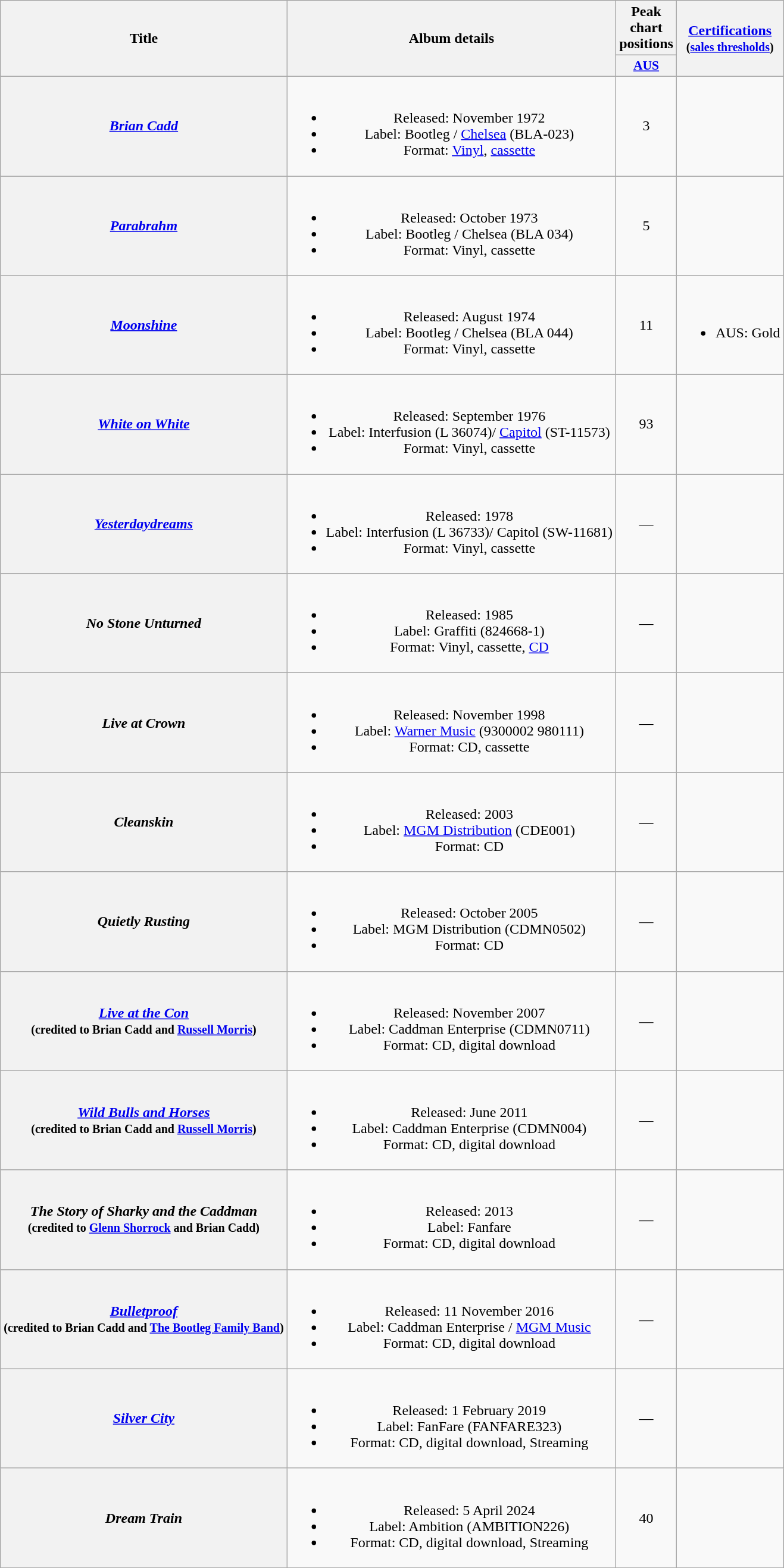<table class="wikitable plainrowheaders" style="text-align:center;" border="1">
<tr>
<th scope="col" rowspan="2">Title</th>
<th scope="col" rowspan="2">Album details</th>
<th scope="col" colspan="1">Peak chart positions</th>
<th scope="col" rowspan="2"><a href='#'>Certifications</a><br><small>(<a href='#'>sales thresholds</a>)</small></th>
</tr>
<tr>
<th scope="col" style="width:3em;font-size:90%;"><a href='#'>AUS</a><br></th>
</tr>
<tr>
<th scope="row"><em><a href='#'>Brian Cadd</a></em></th>
<td><br><ul><li>Released: November 1972</li><li>Label: Bootleg / <a href='#'>Chelsea</a> (BLA-023)</li><li>Format: <a href='#'>Vinyl</a>, <a href='#'>cassette</a></li></ul></td>
<td>3</td>
<td></td>
</tr>
<tr>
<th scope="row"><em><a href='#'>Parabrahm</a></em></th>
<td><br><ul><li>Released: October 1973</li><li>Label: Bootleg / Chelsea (BLA 034)</li><li>Format: Vinyl, cassette</li></ul></td>
<td>5</td>
<td></td>
</tr>
<tr>
<th scope="row"><em><a href='#'>Moonshine</a></em> <br></th>
<td><br><ul><li>Released: August 1974</li><li>Label: Bootleg / Chelsea (BLA 044)</li><li>Format: Vinyl, cassette</li></ul></td>
<td>11</td>
<td><br><ul><li>AUS: Gold</li></ul></td>
</tr>
<tr>
<th scope="row"><em><a href='#'>White on White</a></em></th>
<td><br><ul><li>Released: September 1976</li><li>Label: Interfusion (L 36074)/ <a href='#'>Capitol</a> (ST-11573)</li><li>Format: Vinyl, cassette</li></ul></td>
<td>93</td>
<td></td>
</tr>
<tr>
<th scope="row"><em><a href='#'>Yesterdaydreams</a></em></th>
<td><br><ul><li>Released: 1978</li><li>Label: Interfusion (L 36733)/ Capitol (SW-11681)</li><li>Format: Vinyl, cassette</li></ul></td>
<td>—</td>
<td></td>
</tr>
<tr>
<th scope="row"><em>No Stone Unturned</em></th>
<td><br><ul><li>Released: 1985</li><li>Label: Graffiti (824668-1)</li><li>Format: Vinyl, cassette, <a href='#'>CD</a></li></ul></td>
<td>—</td>
<td></td>
</tr>
<tr>
<th scope="row"><em>Live at Crown</em></th>
<td><br><ul><li>Released: November 1998</li><li>Label: <a href='#'>Warner Music</a> (9300002 980111)</li><li>Format: CD, cassette</li></ul></td>
<td>—</td>
<td></td>
</tr>
<tr>
<th scope="row"><em>Cleanskin</em></th>
<td><br><ul><li>Released: 2003</li><li>Label: <a href='#'>MGM Distribution</a> (CDE001)</li><li>Format: CD</li></ul></td>
<td>—</td>
<td></td>
</tr>
<tr>
<th scope="row"><em>Quietly Rusting</em></th>
<td><br><ul><li>Released: October 2005</li><li>Label: MGM Distribution (CDMN0502)</li><li>Format: CD</li></ul></td>
<td>—</td>
<td></td>
</tr>
<tr>
<th scope="row"><em><a href='#'>Live at the Con</a></em> <br> <small>(credited to Brian Cadd and <a href='#'>Russell Morris</a>)</small></th>
<td><br><ul><li>Released: November 2007</li><li>Label: Caddman Enterprise (CDMN0711)</li><li>Format: CD, digital download</li></ul></td>
<td>—</td>
<td></td>
</tr>
<tr>
<th scope="row"><em><a href='#'>Wild Bulls and Horses</a></em> <br> <small>(credited to Brian Cadd and <a href='#'>Russell Morris</a>)</small></th>
<td><br><ul><li>Released: June 2011</li><li>Label: Caddman Enterprise (CDMN004)</li><li>Format: CD, digital download</li></ul></td>
<td>—</td>
<td></td>
</tr>
<tr>
<th scope="row"><em>The Story of Sharky and the Caddman</em> <br> <small>(credited to <a href='#'>Glenn Shorrock</a> and Brian Cadd)</small></th>
<td><br><ul><li>Released: 2013</li><li>Label: Fanfare</li><li>Format: CD, digital download</li></ul></td>
<td>—</td>
<td></td>
</tr>
<tr>
<th scope="row"><em><a href='#'>Bulletproof</a></em> <br> <small>(credited to Brian Cadd and <a href='#'>The Bootleg Family Band</a>)</small></th>
<td><br><ul><li>Released: 11 November 2016</li><li>Label: Caddman Enterprise / <a href='#'>MGM Music</a></li><li>Format: CD, digital download</li></ul></td>
<td>—</td>
<td></td>
</tr>
<tr>
<th scope="row"><em><a href='#'>Silver City</a></em></th>
<td><br><ul><li>Released: 1 February 2019</li><li>Label: FanFare (FANFARE323)</li><li>Format: CD, digital download, Streaming</li></ul></td>
<td>—</td>
<td></td>
</tr>
<tr>
<th scope="row"><em>Dream Train</em></th>
<td><br><ul><li>Released: 5 April 2024</li><li>Label: Ambition (AMBITION226)</li><li>Format: CD, digital download, Streaming</li></ul></td>
<td>40<br></td>
<td></td>
</tr>
</table>
